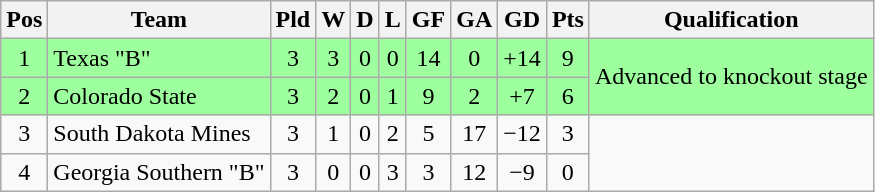<table class="wikitable" style="text-align:center">
<tr>
<th>Pos</th>
<th>Team</th>
<th>Pld</th>
<th>W</th>
<th>D</th>
<th>L</th>
<th>GF</th>
<th>GA</th>
<th>GD</th>
<th>Pts</th>
<th>Qualification</th>
</tr>
<tr bgcolor="#9eff9e">
<td>1</td>
<td style="text-align:left">Texas "B"</td>
<td>3</td>
<td>3</td>
<td>0</td>
<td>0</td>
<td>14</td>
<td>0</td>
<td>+14</td>
<td>9</td>
<td rowspan="2">Advanced to knockout stage</td>
</tr>
<tr bgcolor="#9eff9e">
<td>2</td>
<td style="text-align:left">Colorado State</td>
<td>3</td>
<td>2</td>
<td>0</td>
<td>1</td>
<td>9</td>
<td>2</td>
<td>+7</td>
<td>6</td>
</tr>
<tr>
<td>3</td>
<td style="text-align:left">South Dakota Mines</td>
<td>3</td>
<td>1</td>
<td>0</td>
<td>2</td>
<td>5</td>
<td>17</td>
<td>−12</td>
<td>3</td>
<td rowspan="2"></td>
</tr>
<tr>
<td>4</td>
<td style="text-align:left">Georgia Southern "B"</td>
<td>3</td>
<td>0</td>
<td>0</td>
<td>3</td>
<td>3</td>
<td>12</td>
<td>−9</td>
<td>0</td>
</tr>
</table>
